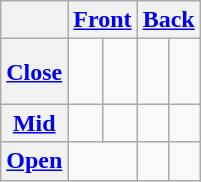<table class="wikitable" style=text-align:center>
<tr>
<th></th>
<th colspan="2"><a href='#'>Front</a></th>
<th colspan="2"><a href='#'>Back</a></th>
</tr>
<tr>
<th><a href='#'>Close</a></th>
<td> <br> <br> </td>
<td> <br> </td>
<td> <br> </td>
<td> <br> </td>
</tr>
<tr>
<th><a href='#'>Mid</a></th>
<td> <br> </td>
<td> <br> </td>
<td></td>
<td> <br> </td>
</tr>
<tr>
<th><a href='#'>Open</a></th>
<td colspan="2"></td>
<td> <br> </td>
<td></td>
</tr>
</table>
